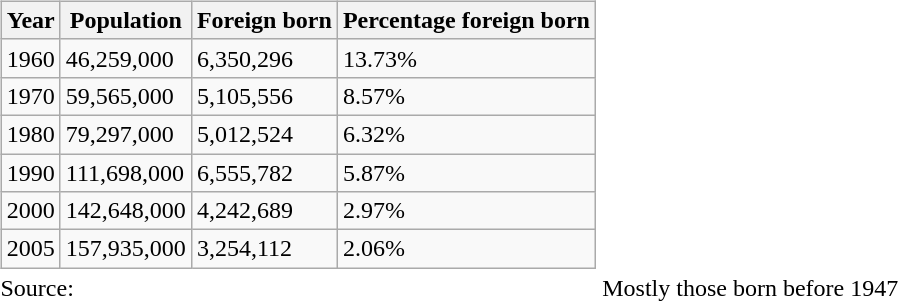<table>
<tr>
<td><br><table class="sortable wikitable" style="margin: 0 0 0 0;">
<tr>
<th>Year</th>
<th>Population</th>
<th>Foreign born</th>
<th>Percentage foreign born</th>
</tr>
<tr>
<td>1960</td>
<td>46,259,000</td>
<td>6,350,296</td>
<td>13.73%</td>
</tr>
<tr>
<td>1970</td>
<td>59,565,000</td>
<td>5,105,556</td>
<td>8.57%</td>
</tr>
<tr>
<td>1980</td>
<td>79,297,000</td>
<td>5,012,524</td>
<td>6.32%</td>
</tr>
<tr>
<td>1990</td>
<td>111,698,000</td>
<td>6,555,782</td>
<td>5.87%</td>
</tr>
<tr>
<td>2000</td>
<td>142,648,000</td>
<td>4,242,689</td>
<td>2.97%</td>
</tr>
<tr>
<td>2005</td>
<td>157,935,000</td>
<td>3,254,112</td>
<td>2.06%</td>
</tr>
</table>
</td>
<td></td>
</tr>
<tr>
<td>Source:</td>
<td>Mostly those born before 1947</td>
</tr>
</table>
